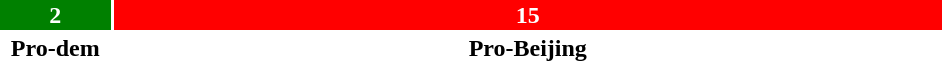<table style="width:50%; text-align:center;">
<tr style="color:white;">
<td style="background:green; width:11.77%;"><strong>2</strong></td>
<td style="background:red; width:88.23%;"><strong>15</strong></td>
</tr>
<tr>
<td><span><strong>Pro-dem</strong></span></td>
<td><span><strong>Pro-Beijing</strong></span></td>
</tr>
</table>
